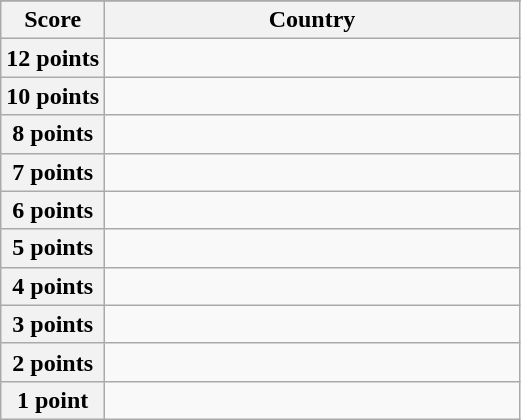<table class="wikitable">
<tr>
</tr>
<tr>
<th scope="col" width="20%">Score</th>
<th scope="col">Country</th>
</tr>
<tr>
<th scope="row">12 points</th>
<td></td>
</tr>
<tr>
<th scope="row">10 points</th>
<td></td>
</tr>
<tr>
<th scope="row">8 points</th>
<td></td>
</tr>
<tr>
<th scope="row">7 points</th>
<td></td>
</tr>
<tr>
<th scope="row">6 points</th>
<td></td>
</tr>
<tr>
<th scope="row">5 points</th>
<td></td>
</tr>
<tr>
<th scope="row">4 points</th>
<td></td>
</tr>
<tr>
<th scope="row">3 points</th>
<td></td>
</tr>
<tr>
<th scope="row">2 points</th>
<td></td>
</tr>
<tr>
<th scope="row">1 point</th>
<td></td>
</tr>
</table>
